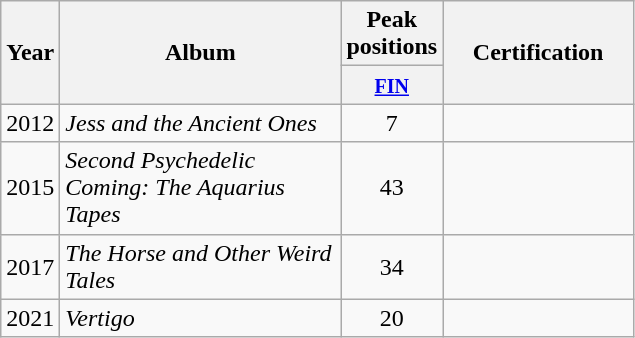<table class="wikitable">
<tr>
<th align="center" rowspan="2" width="10">Year</th>
<th align="center" rowspan="2" width="180">Album</th>
<th align="center" colspan="1" width="20">Peak positions</th>
<th align="center" rowspan="2" width="120">Certification</th>
</tr>
<tr>
<th width="20"><small><a href='#'>FIN</a></small></th>
</tr>
<tr>
<td>2012</td>
<td><em>Jess and the Ancient Ones</em></td>
<td style="text-align:center;">7</td>
<td></td>
</tr>
<tr>
<td>2015</td>
<td><em>Second Psychedelic Coming: The Aquarius Tapes</em></td>
<td style="text-align:center;">43</td>
<td></td>
</tr>
<tr>
<td>2017</td>
<td><em>The Horse and Other Weird Tales</em></td>
<td style="text-align:center;">34<br></td>
<td></td>
</tr>
<tr>
<td>2021</td>
<td><em>Vertigo</em></td>
<td style="text-align:center;">20<br></td>
<td></td>
</tr>
</table>
